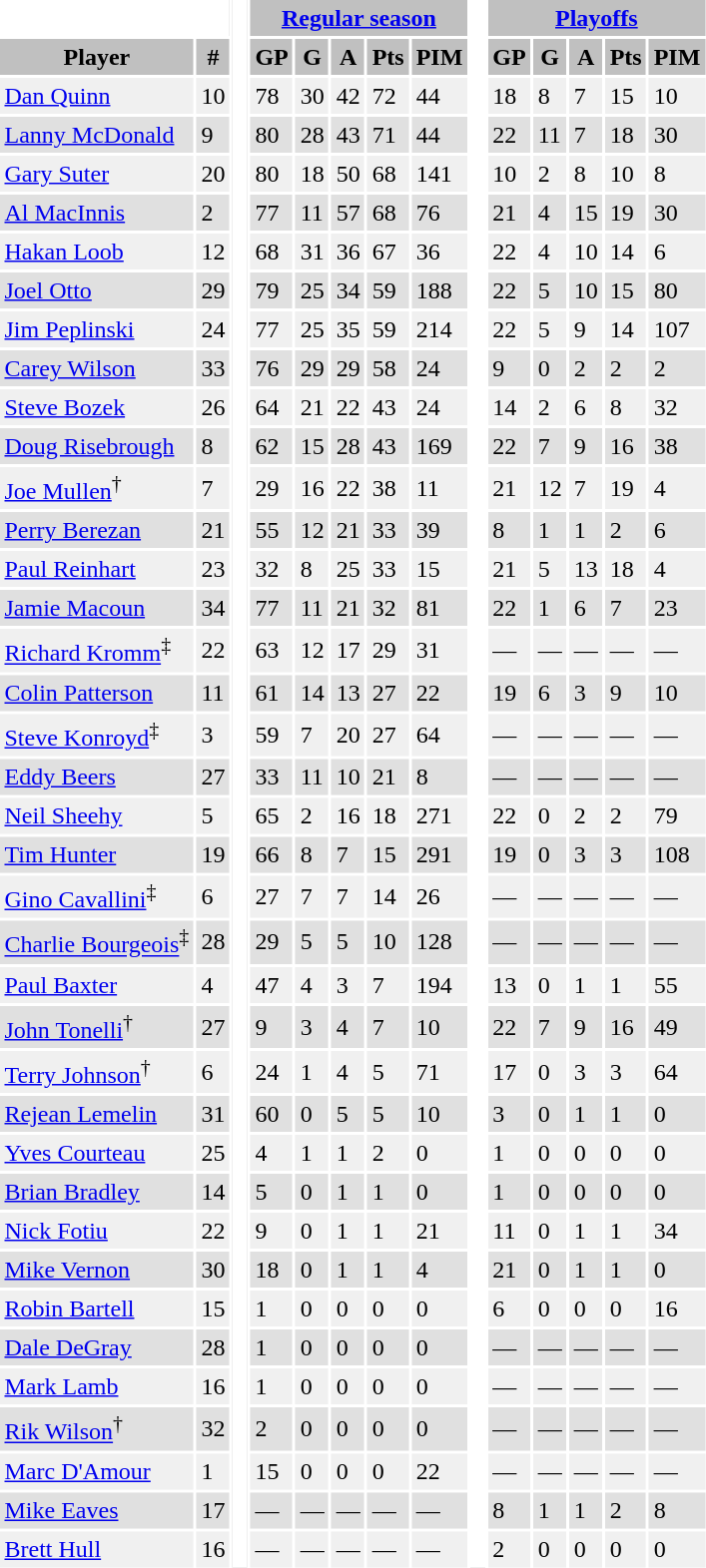<table BORDER="0" CELLPADDING="3" CELLSPACING="2" ID="Table1">
<tr ALIGN="center" bgcolor="#c0c0c0">
<th ALIGN="center" colspan="2" bgcolor="#ffffff"> </th>
<th ALIGN="center" rowspan="99" bgcolor="#ffffff"> </th>
<th ALIGN="center" colspan="5"><a href='#'>Regular season</a></th>
<th ALIGN="center" rowspan="99" bgcolor="#ffffff"> </th>
<th ALIGN="center" colspan="5"><a href='#'>Playoffs</a></th>
</tr>
<tr ALIGN="center" bgcolor="#c0c0c0">
<th ALIGN="center">Player</th>
<th ALIGN="center">#</th>
<th ALIGN="center">GP</th>
<th ALIGN="center">G</th>
<th ALIGN="center">A</th>
<th ALIGN="center">Pts</th>
<th ALIGN="center">PIM</th>
<th ALIGN="center">GP</th>
<th ALIGN="center">G</th>
<th ALIGN="center">A</th>
<th ALIGN="center">Pts</th>
<th ALIGN="center">PIM</th>
</tr>
<tr bgcolor="#f0f0f0">
<td><a href='#'>Dan Quinn</a></td>
<td>10</td>
<td>78</td>
<td>30</td>
<td>42</td>
<td>72</td>
<td>44</td>
<td>18</td>
<td>8</td>
<td>7</td>
<td>15</td>
<td>10</td>
</tr>
<tr bgcolor="#e0e0e0">
<td><a href='#'>Lanny McDonald</a></td>
<td>9</td>
<td>80</td>
<td>28</td>
<td>43</td>
<td>71</td>
<td>44</td>
<td>22</td>
<td>11</td>
<td>7</td>
<td>18</td>
<td>30</td>
</tr>
<tr bgcolor="#f0f0f0">
<td><a href='#'>Gary Suter</a></td>
<td>20</td>
<td>80</td>
<td>18</td>
<td>50</td>
<td>68</td>
<td>141</td>
<td>10</td>
<td>2</td>
<td>8</td>
<td>10</td>
<td>8</td>
</tr>
<tr bgcolor="#e0e0e0">
<td><a href='#'>Al MacInnis</a></td>
<td>2</td>
<td>77</td>
<td>11</td>
<td>57</td>
<td>68</td>
<td>76</td>
<td>21</td>
<td>4</td>
<td>15</td>
<td>19</td>
<td>30</td>
</tr>
<tr bgcolor="#f0f0f0">
<td><a href='#'>Hakan Loob</a></td>
<td>12</td>
<td>68</td>
<td>31</td>
<td>36</td>
<td>67</td>
<td>36</td>
<td>22</td>
<td>4</td>
<td>10</td>
<td>14</td>
<td>6</td>
</tr>
<tr bgcolor="#e0e0e0">
<td><a href='#'>Joel Otto</a></td>
<td>29</td>
<td>79</td>
<td>25</td>
<td>34</td>
<td>59</td>
<td>188</td>
<td>22</td>
<td>5</td>
<td>10</td>
<td>15</td>
<td>80</td>
</tr>
<tr bgcolor="#f0f0f0">
<td><a href='#'>Jim Peplinski</a></td>
<td>24</td>
<td>77</td>
<td>25</td>
<td>35</td>
<td>59</td>
<td>214</td>
<td>22</td>
<td>5</td>
<td>9</td>
<td>14</td>
<td>107</td>
</tr>
<tr bgcolor="#e0e0e0">
<td><a href='#'>Carey Wilson</a></td>
<td>33</td>
<td>76</td>
<td>29</td>
<td>29</td>
<td>58</td>
<td>24</td>
<td>9</td>
<td>0</td>
<td>2</td>
<td>2</td>
<td>2</td>
</tr>
<tr bgcolor="#f0f0f0">
<td><a href='#'>Steve Bozek</a></td>
<td>26</td>
<td>64</td>
<td>21</td>
<td>22</td>
<td>43</td>
<td>24</td>
<td>14</td>
<td>2</td>
<td>6</td>
<td>8</td>
<td>32</td>
</tr>
<tr bgcolor="#e0e0e0">
<td><a href='#'>Doug Risebrough</a></td>
<td>8</td>
<td>62</td>
<td>15</td>
<td>28</td>
<td>43</td>
<td>169</td>
<td>22</td>
<td>7</td>
<td>9</td>
<td>16</td>
<td>38</td>
</tr>
<tr bgcolor="#f0f0f0">
<td><a href='#'>Joe Mullen</a><sup>†</sup></td>
<td>7</td>
<td>29</td>
<td>16</td>
<td>22</td>
<td>38</td>
<td>11</td>
<td>21</td>
<td>12</td>
<td>7</td>
<td>19</td>
<td>4</td>
</tr>
<tr bgcolor="#e0e0e0">
<td><a href='#'>Perry Berezan</a></td>
<td>21</td>
<td>55</td>
<td>12</td>
<td>21</td>
<td>33</td>
<td>39</td>
<td>8</td>
<td>1</td>
<td>1</td>
<td>2</td>
<td>6</td>
</tr>
<tr bgcolor="#f0f0f0">
<td><a href='#'>Paul Reinhart</a></td>
<td>23</td>
<td>32</td>
<td>8</td>
<td>25</td>
<td>33</td>
<td>15</td>
<td>21</td>
<td>5</td>
<td>13</td>
<td>18</td>
<td>4</td>
</tr>
<tr bgcolor="#e0e0e0">
<td><a href='#'>Jamie Macoun</a></td>
<td>34</td>
<td>77</td>
<td>11</td>
<td>21</td>
<td>32</td>
<td>81</td>
<td>22</td>
<td>1</td>
<td>6</td>
<td>7</td>
<td>23</td>
</tr>
<tr bgcolor="#f0f0f0">
<td><a href='#'>Richard Kromm</a><sup>‡</sup></td>
<td>22</td>
<td>63</td>
<td>12</td>
<td>17</td>
<td>29</td>
<td>31</td>
<td>—</td>
<td>—</td>
<td>—</td>
<td>—</td>
<td>—</td>
</tr>
<tr bgcolor="#e0e0e0">
<td><a href='#'>Colin Patterson</a></td>
<td>11</td>
<td>61</td>
<td>14</td>
<td>13</td>
<td>27</td>
<td>22</td>
<td>19</td>
<td>6</td>
<td>3</td>
<td>9</td>
<td>10</td>
</tr>
<tr bgcolor="#f0f0f0">
<td><a href='#'>Steve Konroyd</a><sup>‡</sup></td>
<td>3</td>
<td>59</td>
<td>7</td>
<td>20</td>
<td>27</td>
<td>64</td>
<td>—</td>
<td>—</td>
<td>—</td>
<td>—</td>
<td>—</td>
</tr>
<tr bgcolor="#e0e0e0">
<td><a href='#'>Eddy Beers</a></td>
<td>27</td>
<td>33</td>
<td>11</td>
<td>10</td>
<td>21</td>
<td>8</td>
<td>—</td>
<td>—</td>
<td>—</td>
<td>—</td>
<td>—</td>
</tr>
<tr bgcolor="#f0f0f0">
<td><a href='#'>Neil Sheehy</a></td>
<td>5</td>
<td>65</td>
<td>2</td>
<td>16</td>
<td>18</td>
<td>271</td>
<td>22</td>
<td>0</td>
<td>2</td>
<td>2</td>
<td>79</td>
</tr>
<tr bgcolor="#e0e0e0">
<td><a href='#'>Tim Hunter</a></td>
<td>19</td>
<td>66</td>
<td>8</td>
<td>7</td>
<td>15</td>
<td>291</td>
<td>19</td>
<td>0</td>
<td>3</td>
<td>3</td>
<td>108</td>
</tr>
<tr bgcolor="#f0f0f0">
<td><a href='#'>Gino Cavallini</a><sup>‡</sup></td>
<td>6</td>
<td>27</td>
<td>7</td>
<td>7</td>
<td>14</td>
<td>26</td>
<td>—</td>
<td>—</td>
<td>—</td>
<td>—</td>
<td>—</td>
</tr>
<tr bgcolor="#e0e0e0">
<td><a href='#'>Charlie Bourgeois</a><sup>‡</sup></td>
<td>28</td>
<td>29</td>
<td>5</td>
<td>5</td>
<td>10</td>
<td>128</td>
<td>—</td>
<td>—</td>
<td>—</td>
<td>—</td>
<td>—</td>
</tr>
<tr bgcolor="#f0f0f0">
<td><a href='#'>Paul Baxter</a></td>
<td>4</td>
<td>47</td>
<td>4</td>
<td>3</td>
<td>7</td>
<td>194</td>
<td>13</td>
<td>0</td>
<td>1</td>
<td>1</td>
<td>55</td>
</tr>
<tr bgcolor="#e0e0e0">
<td><a href='#'>John Tonelli</a><sup>†</sup></td>
<td>27</td>
<td>9</td>
<td>3</td>
<td>4</td>
<td>7</td>
<td>10</td>
<td>22</td>
<td>7</td>
<td>9</td>
<td>16</td>
<td>49</td>
</tr>
<tr bgcolor="#f0f0f0">
<td><a href='#'>Terry Johnson</a><sup>†</sup></td>
<td>6</td>
<td>24</td>
<td>1</td>
<td>4</td>
<td>5</td>
<td>71</td>
<td>17</td>
<td>0</td>
<td>3</td>
<td>3</td>
<td>64</td>
</tr>
<tr bgcolor="#e0e0e0">
<td><a href='#'>Rejean Lemelin</a></td>
<td>31</td>
<td>60</td>
<td>0</td>
<td>5</td>
<td>5</td>
<td>10</td>
<td>3</td>
<td>0</td>
<td>1</td>
<td>1</td>
<td>0</td>
</tr>
<tr bgcolor="#f0f0f0">
<td><a href='#'>Yves Courteau</a></td>
<td>25</td>
<td>4</td>
<td>1</td>
<td>1</td>
<td>2</td>
<td>0</td>
<td>1</td>
<td>0</td>
<td>0</td>
<td>0</td>
<td>0</td>
</tr>
<tr bgcolor="#e0e0e0">
<td><a href='#'>Brian Bradley</a></td>
<td>14</td>
<td>5</td>
<td>0</td>
<td>1</td>
<td>1</td>
<td>0</td>
<td>1</td>
<td>0</td>
<td>0</td>
<td>0</td>
<td>0</td>
</tr>
<tr bgcolor="#f0f0f0">
<td><a href='#'>Nick Fotiu</a></td>
<td>22</td>
<td>9</td>
<td>0</td>
<td>1</td>
<td>1</td>
<td>21</td>
<td>11</td>
<td>0</td>
<td>1</td>
<td>1</td>
<td>34</td>
</tr>
<tr bgcolor="#e0e0e0">
<td><a href='#'>Mike Vernon</a></td>
<td>30</td>
<td>18</td>
<td>0</td>
<td>1</td>
<td>1</td>
<td>4</td>
<td>21</td>
<td>0</td>
<td>1</td>
<td>1</td>
<td>0</td>
</tr>
<tr bgcolor="#f0f0f0">
<td><a href='#'>Robin Bartell</a></td>
<td>15</td>
<td>1</td>
<td>0</td>
<td>0</td>
<td>0</td>
<td>0</td>
<td>6</td>
<td>0</td>
<td>0</td>
<td>0</td>
<td>16</td>
</tr>
<tr bgcolor="#e0e0e0">
<td><a href='#'>Dale DeGray</a></td>
<td>28</td>
<td>1</td>
<td>0</td>
<td>0</td>
<td>0</td>
<td>0</td>
<td>—</td>
<td>—</td>
<td>—</td>
<td>—</td>
<td>—</td>
</tr>
<tr bgcolor="#f0f0f0">
<td><a href='#'>Mark Lamb</a></td>
<td>16</td>
<td>1</td>
<td>0</td>
<td>0</td>
<td>0</td>
<td>0</td>
<td>—</td>
<td>—</td>
<td>—</td>
<td>—</td>
<td>—</td>
</tr>
<tr bgcolor="#e0e0e0">
<td><a href='#'>Rik Wilson</a><sup>†</sup></td>
<td>32</td>
<td>2</td>
<td>0</td>
<td>0</td>
<td>0</td>
<td>0</td>
<td>—</td>
<td>—</td>
<td>—</td>
<td>—</td>
<td>—</td>
</tr>
<tr bgcolor="#f0f0f0">
<td><a href='#'>Marc D'Amour</a></td>
<td>1</td>
<td>15</td>
<td>0</td>
<td>0</td>
<td>0</td>
<td>22</td>
<td>—</td>
<td>—</td>
<td>—</td>
<td>—</td>
<td>—</td>
</tr>
<tr bgcolor="#e0e0e0">
<td><a href='#'>Mike Eaves</a></td>
<td>17</td>
<td>—</td>
<td>—</td>
<td>—</td>
<td>—</td>
<td>—</td>
<td>8</td>
<td>1</td>
<td>1</td>
<td>2</td>
<td>8</td>
</tr>
<tr bgcolor="#f0f0f0">
<td><a href='#'>Brett Hull</a></td>
<td>16</td>
<td>—</td>
<td>—</td>
<td>—</td>
<td>—</td>
<td>—</td>
<td>2</td>
<td>0</td>
<td>0</td>
<td>0</td>
<td>0</td>
</tr>
</table>
